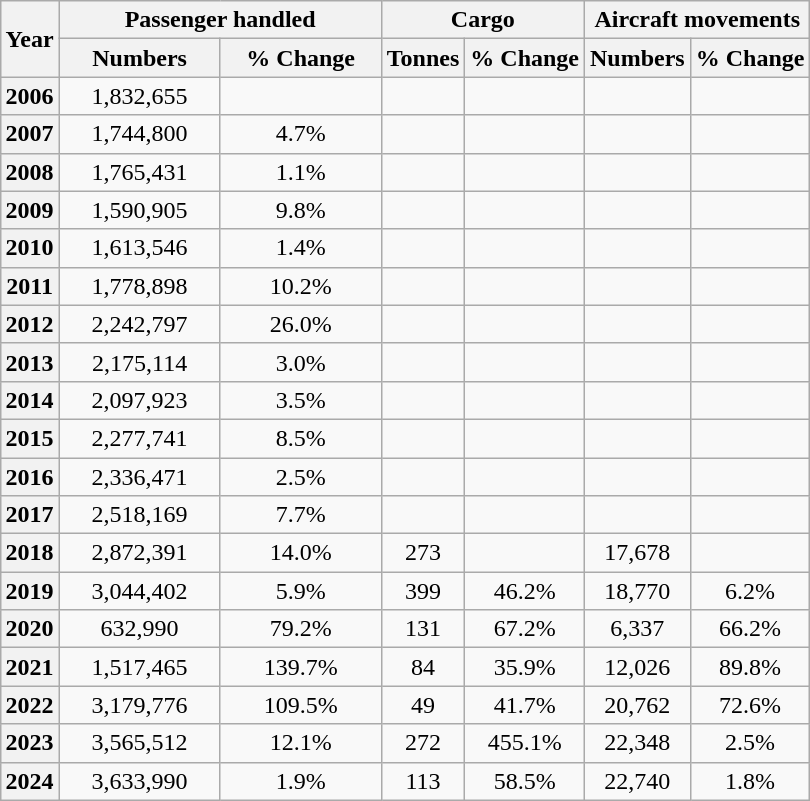<table class="wikitable sortable" style="text-align:center; margin:1em auto">
<tr>
<th rowspan="2">Year</th>
<th colspan="2">Passenger handled</th>
<th colspan="2"><strong>Cargo</strong></th>
<th colspan="2"><strong>Aircraft movements</strong></th>
</tr>
<tr>
<th style="width:100px">Numbers</th>
<th style="width:100px"><strong>% Change</strong></th>
<th>Tonnes</th>
<th><strong>% Change</strong></th>
<th>Numbers</th>
<th><strong>% Change</strong></th>
</tr>
<tr>
<th>2006</th>
<td>1,832,655</td>
<td></td>
<td></td>
<td></td>
<td></td>
<td></td>
</tr>
<tr>
<th>2007</th>
<td>1,744,800</td>
<td>4.7%</td>
<td></td>
<td></td>
<td></td>
<td></td>
</tr>
<tr>
<th>2008</th>
<td>1,765,431</td>
<td>1.1%</td>
<td></td>
<td></td>
<td></td>
<td></td>
</tr>
<tr>
<th>2009</th>
<td>1,590,905</td>
<td>9.8%</td>
<td></td>
<td></td>
<td></td>
<td></td>
</tr>
<tr>
<th>2010</th>
<td>1,613,546</td>
<td>1.4%</td>
<td></td>
<td></td>
<td></td>
<td></td>
</tr>
<tr>
<th>2011</th>
<td>1,778,898</td>
<td>10.2%</td>
<td></td>
<td></td>
<td></td>
<td></td>
</tr>
<tr>
<th>2012</th>
<td>2,242,797</td>
<td>26.0%</td>
<td></td>
<td></td>
<td></td>
<td></td>
</tr>
<tr>
<th>2013</th>
<td>2,175,114</td>
<td>3.0%</td>
<td></td>
<td></td>
<td></td>
<td></td>
</tr>
<tr>
<th>2014</th>
<td>2,097,923</td>
<td>3.5%</td>
<td></td>
<td></td>
<td></td>
<td></td>
</tr>
<tr>
<th>2015</th>
<td>2,277,741</td>
<td>8.5%</td>
<td></td>
<td></td>
<td></td>
<td></td>
</tr>
<tr>
<th>2016</th>
<td>2,336,471</td>
<td>2.5%</td>
<td></td>
<td></td>
<td></td>
<td></td>
</tr>
<tr>
<th>2017</th>
<td>2,518,169</td>
<td>7.7%</td>
<td></td>
<td></td>
<td></td>
<td></td>
</tr>
<tr>
<th>2018</th>
<td>2,872,391</td>
<td>14.0%</td>
<td>273</td>
<td></td>
<td>17,678</td>
<td></td>
</tr>
<tr>
<th>2019</th>
<td>3,044,402</td>
<td>5.9%</td>
<td>399</td>
<td>46.2%</td>
<td>18,770</td>
<td>6.2%</td>
</tr>
<tr>
<th>2020</th>
<td>632,990</td>
<td>79.2%</td>
<td>131</td>
<td>67.2%</td>
<td>6,337</td>
<td>66.2%</td>
</tr>
<tr>
<th>2021</th>
<td>1,517,465</td>
<td>139.7%</td>
<td>84</td>
<td>35.9%</td>
<td>12,026</td>
<td>89.8%</td>
</tr>
<tr>
<th>2022</th>
<td>3,179,776</td>
<td>109.5%</td>
<td>49</td>
<td>41.7%</td>
<td>20,762</td>
<td>72.6%</td>
</tr>
<tr>
<th>2023</th>
<td>3,565,512</td>
<td>12.1%</td>
<td>272</td>
<td> 455.1%</td>
<td>22,348</td>
<td>2.5%</td>
</tr>
<tr>
<th>2024</th>
<td>3,633,990</td>
<td>1.9%</td>
<td>113</td>
<td>58.5%</td>
<td>22,740</td>
<td>1.8%</td>
</tr>
</table>
